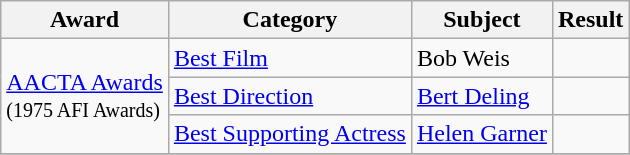<table class="wikitable">
<tr>
<th>Award</th>
<th>Category</th>
<th>Subject</th>
<th>Result</th>
</tr>
<tr>
<td rowspan=3><a href='#'>AACTA Awards</a><br><small>(1975 AFI Awards)</small></td>
<td><a href='#'>Best Film</a></td>
<td>Bob Weis</td>
<td></td>
</tr>
<tr>
<td><a href='#'>Best Direction</a></td>
<td><a href='#'>Bert Deling</a></td>
<td></td>
</tr>
<tr>
<td><a href='#'>Best Supporting Actress</a></td>
<td><a href='#'>Helen Garner</a></td>
<td></td>
</tr>
<tr>
</tr>
</table>
